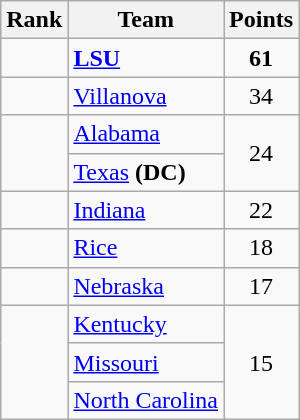<table class="wikitable sortable" style="text-align:center">
<tr>
<th>Rank</th>
<th>Team</th>
<th>Points</th>
</tr>
<tr>
<td></td>
<td align="left"><strong><a href='#'>LSU</a></strong></td>
<td><strong>61</strong></td>
</tr>
<tr>
<td></td>
<td align="left"><a href='#'>Villanova</a></td>
<td>34</td>
</tr>
<tr>
<td rowspan=2></td>
<td align="left"><a href='#'>Alabama</a></td>
<td rowspan=2>24</td>
</tr>
<tr>
<td align="left"><a href='#'>Texas</a> <strong>(DC)</strong></td>
</tr>
<tr>
<td></td>
<td align="left"><a href='#'>Indiana</a></td>
<td>22</td>
</tr>
<tr>
<td></td>
<td align="left"><a href='#'>Rice</a></td>
<td>18</td>
</tr>
<tr>
<td></td>
<td align="left"><a href='#'>Nebraska</a></td>
<td>17</td>
</tr>
<tr>
<td rowspan=3></td>
<td align="left"><a href='#'>Kentucky</a></td>
<td rowspan=3>15</td>
</tr>
<tr>
<td align="left"><a href='#'>Missouri</a></td>
</tr>
<tr>
<td align="left"><a href='#'>North Carolina</a></td>
</tr>
</table>
